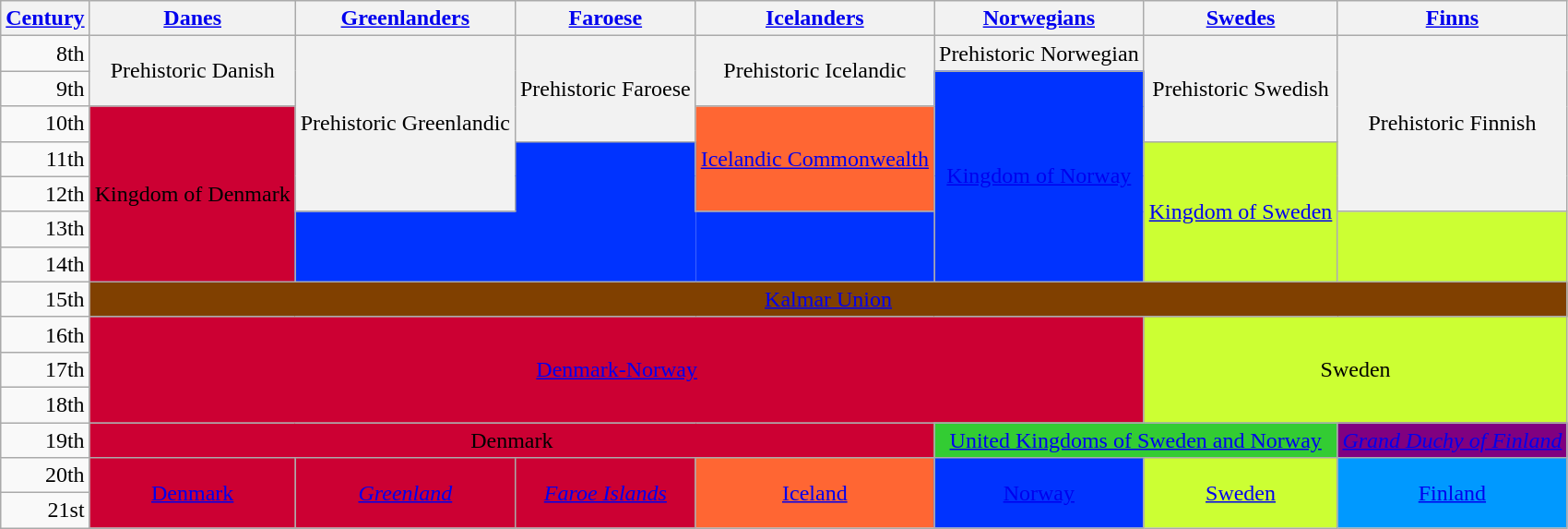<table class="wikitable" style="text-align: center;">
<tr>
<th><a href='#'>Century</a></th>
<th><a href='#'>Danes</a></th>
<th><a href='#'>Greenlanders</a></th>
<th><a href='#'>Faroese</a></th>
<th><a href='#'>Icelanders</a></th>
<th><a href='#'>Norwegians</a></th>
<th><a href='#'>Swedes</a></th>
<th><a href='#'>Finns</a></th>
</tr>
<tr>
<td style="text-align: right;">8th</td>
<td rowspan="2" style="background:#f2f2f2;">Prehistoric Danish<br></td>
<td rowspan="5" style="background:#f2f2f2;">Prehistoric Greenlandic<br></td>
<td rowspan="3" style="background:#f2f2f2;">Prehistoric Faroese<br></td>
<td rowspan="2" style="background:#f2f2f2;">Prehistoric Icelandic<br></td>
<td style="background:#f2f2f2;">Prehistoric Norwegian<br></td>
<td rowspan="3" style="background:#f2f2f2;">Prehistoric Swedish<br></td>
<td rowspan="5" style="background:#f2f2f2;">Prehistoric Finnish<br></td>
</tr>
<tr>
<td style="text-align: right;">9th</td>
<td rowspan="6" style="background:#03f;"><a href='#'><span>Kingdom of Norway</span></a></td>
</tr>
<tr>
<td style="text-align: right;">10th</td>
<td rowspan="5" style="background:#c03;"><span>Kingdom of Denmark</span></td>
<td rowspan="3" style="background:#f63;"><a href='#'><span>Icelandic Commonwealth</span></a></td>
</tr>
<tr>
<td style="text-align: right;">11th</td>
<td rowspan="4" style="background:#03f; border:0;"></td>
<td rowspan="4" style="background:#cf3;"><a href='#'>Kingdom of Sweden</a></td>
</tr>
<tr>
<td style="text-align: right;">12th</td>
</tr>
<tr>
<td style="text-align: right;">13th</td>
<td rowspan="2" style="background:#03f; border:0;"></td>
<td rowspan="2" style="background:#03f; border:0;"></td>
<td style="background:#cf3; border:0;"></td>
</tr>
<tr>
<td style="text-align: right;">14th</td>
<td style="background:#cf3; border:0;"></td>
</tr>
<tr>
<td style="text-align: right;">15th</td>
<td colspan="7" style="background:#804000;"><a href='#'><span>Kalmar Union</span></a></td>
</tr>
<tr>
<td style="text-align: right;">16th</td>
<td colspan="5" rowspan="3" style="background:#c03;"><a href='#'><span>Denmark-Norway</span></a></td>
<td colspan="2" rowspan="3" style="background:#cf3;">Sweden</td>
</tr>
<tr>
<td style="text-align: right;">17th</td>
</tr>
<tr>
<td style="text-align: right;">18th</td>
</tr>
<tr>
<td style="text-align: right;">19th</td>
<td colspan="4" style="background:#c03;"><span>Denmark</span></td>
<td colspan="2" style="background:#3c3;"><a href='#'><span>United Kingdoms of Sweden and Norway</span></a></td>
<td style="background:purple;"><em><a href='#'><span>Grand Duchy of Finland</span></a></em></td>
</tr>
<tr>
<td style="text-align: right;">20th</td>
<td rowspan="2" style="background:#c03;"><a href='#'><span>Denmark</span></a></td>
<td rowspan="2" style="background:#c03;"><em><a href='#'><span>Greenland</span></a></em></td>
<td rowspan="2" style="background:#c03;"><em><a href='#'><span>Faroe Islands</span></a></em></td>
<td rowspan="2" style="background:#f63;"><a href='#'><span>Iceland</span></a></td>
<td rowspan="2" style="background:#03f;"><a href='#'><span>Norway</span></a></td>
<td rowspan="2" style="background:#cf3;"><a href='#'>Sweden</a></td>
<td rowspan="2" style="background:#09f;"><a href='#'><span>Finland</span></a></td>
</tr>
<tr>
<td style="text-align: right;">21st</td>
</tr>
</table>
